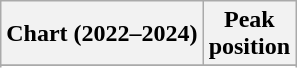<table class="wikitable sortable plainrowheaders" style="text-align:center">
<tr>
<th scope="col">Chart (2022–2024)</th>
<th scope="col">Peak<br>position</th>
</tr>
<tr>
</tr>
<tr>
</tr>
<tr>
</tr>
<tr>
</tr>
<tr>
</tr>
<tr>
</tr>
<tr>
</tr>
<tr>
</tr>
<tr>
</tr>
<tr>
</tr>
<tr>
</tr>
<tr>
</tr>
<tr>
</tr>
<tr>
</tr>
<tr>
</tr>
<tr>
</tr>
<tr>
</tr>
<tr>
</tr>
</table>
